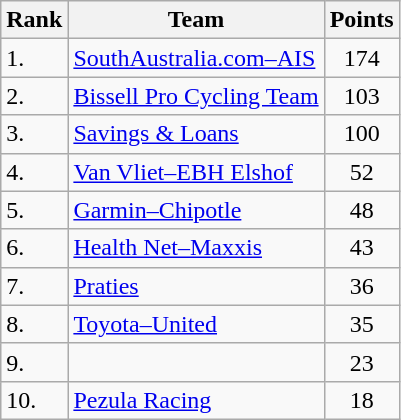<table class="wikitable sortable">
<tr>
<th>Rank</th>
<th>Team</th>
<th>Points</th>
</tr>
<tr>
<td>1.</td>
<td><a href='#'>SouthAustralia.com–AIS</a></td>
<td align=center>174</td>
</tr>
<tr>
<td>2.</td>
<td><a href='#'>Bissell Pro Cycling Team</a></td>
<td align=center>103</td>
</tr>
<tr>
<td>3.</td>
<td><a href='#'>Savings & Loans</a></td>
<td align=center>100</td>
</tr>
<tr>
<td>4.</td>
<td><a href='#'>Van Vliet–EBH Elshof</a></td>
<td align=center>52</td>
</tr>
<tr>
<td>5.</td>
<td><a href='#'>Garmin–Chipotle</a></td>
<td align=center>48</td>
</tr>
<tr>
<td>6.</td>
<td><a href='#'>Health Net–Maxxis</a></td>
<td align=center>43</td>
</tr>
<tr>
<td>7.</td>
<td><a href='#'>Praties</a></td>
<td align=center>36</td>
</tr>
<tr>
<td>8.</td>
<td><a href='#'>Toyota–United</a></td>
<td align=center>35</td>
</tr>
<tr>
<td>9.</td>
<td></td>
<td align=center>23</td>
</tr>
<tr>
<td>10.</td>
<td><a href='#'>Pezula Racing</a></td>
<td align=center>18</td>
</tr>
</table>
